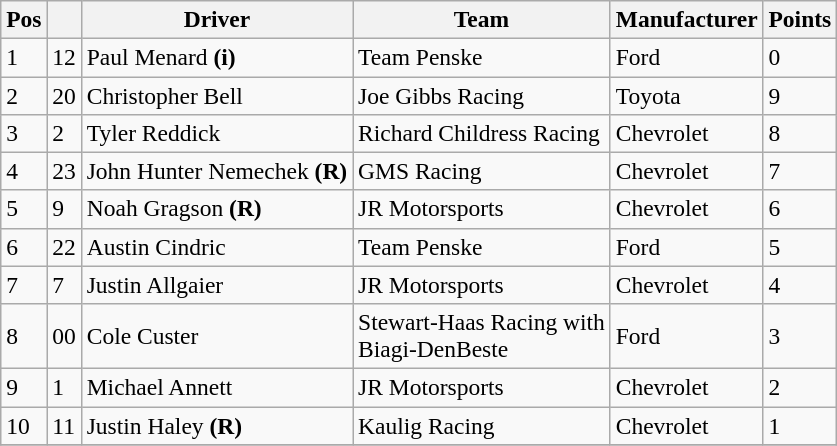<table class="wikitable" style="font-size:98%">
<tr>
<th>Pos</th>
<th></th>
<th>Driver</th>
<th>Team</th>
<th>Manufacturer</th>
<th>Points</th>
</tr>
<tr>
<td>1</td>
<td>12</td>
<td>Paul Menard <strong>(i)</strong></td>
<td>Team Penske</td>
<td>Ford</td>
<td>0</td>
</tr>
<tr>
<td>2</td>
<td>20</td>
<td>Christopher Bell</td>
<td>Joe Gibbs Racing</td>
<td>Toyota</td>
<td>9</td>
</tr>
<tr>
<td>3</td>
<td>2</td>
<td>Tyler Reddick</td>
<td>Richard Childress Racing</td>
<td>Chevrolet</td>
<td>8</td>
</tr>
<tr>
<td>4</td>
<td>23</td>
<td>John Hunter Nemechek <strong>(R)</strong></td>
<td>GMS Racing</td>
<td>Chevrolet</td>
<td>7</td>
</tr>
<tr>
<td>5</td>
<td>9</td>
<td>Noah Gragson <strong>(R)</strong></td>
<td>JR Motorsports</td>
<td>Chevrolet</td>
<td>6</td>
</tr>
<tr>
<td>6</td>
<td>22</td>
<td>Austin Cindric</td>
<td>Team Penske</td>
<td>Ford</td>
<td>5</td>
</tr>
<tr>
<td>7</td>
<td>7</td>
<td>Justin Allgaier</td>
<td>JR Motorsports</td>
<td>Chevrolet</td>
<td>4</td>
</tr>
<tr>
<td>8</td>
<td>00</td>
<td>Cole Custer</td>
<td>Stewart-Haas Racing with<br>Biagi-DenBeste</td>
<td>Ford</td>
<td>3</td>
</tr>
<tr>
<td>9</td>
<td>1</td>
<td>Michael Annett</td>
<td>JR Motorsports</td>
<td>Chevrolet</td>
<td>2</td>
</tr>
<tr>
<td>10</td>
<td>11</td>
<td>Justin Haley <strong>(R)</strong></td>
<td>Kaulig Racing</td>
<td>Chevrolet</td>
<td>1</td>
</tr>
<tr>
</tr>
</table>
